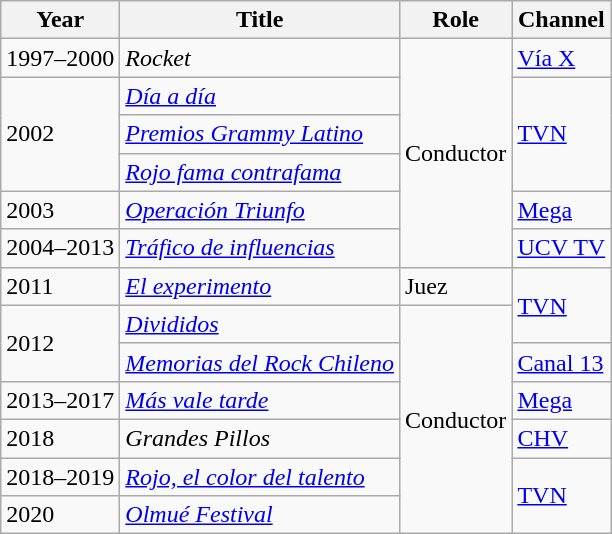<table class="wikitable sortable">
<tr>
<th>Year</th>
<th>Title</th>
<th>Role</th>
<th>Channel</th>
</tr>
<tr>
<td>1997–2000</td>
<td><em>Rocket</em></td>
<td rowspan="6">Conductor</td>
<td><a href='#'>Vía X</a></td>
</tr>
<tr>
<td rowspan="3">2002</td>
<td><em><a href='#'>Día a día</a></em></td>
<td rowspan="3"><a href='#'>TVN</a></td>
</tr>
<tr>
<td><em><a href='#'>Premios Grammy Latino</a></em></td>
</tr>
<tr>
<td><em><a href='#'>Rojo fama contrafama</a></em></td>
</tr>
<tr>
<td>2003</td>
<td><em><a href='#'>Operación Triunfo</a></em></td>
<td><a href='#'>Mega</a></td>
</tr>
<tr>
<td>2004–2013</td>
<td><em><a href='#'>Tráfico de influencias</a></em></td>
<td><a href='#'>UCV TV</a></td>
</tr>
<tr>
<td>2011</td>
<td><em><a href='#'>El experimento</a></em></td>
<td>Juez</td>
<td rowspan="2"><a href='#'>TVN</a></td>
</tr>
<tr>
<td rowspan="2">2012</td>
<td><em><a href='#'>Divididos</a></em></td>
<td rowspan="6">Conductor</td>
</tr>
<tr>
<td><em><a href='#'>Memorias del Rock Chileno</a></em></td>
<td><a href='#'>Canal 13</a></td>
</tr>
<tr>
<td>2013–2017</td>
<td><em><a href='#'>Más vale tarde</a></em></td>
<td><a href='#'>Mega</a></td>
</tr>
<tr>
<td>2018</td>
<td><em>Grandes Pillos</em></td>
<td><a href='#'>CHV</a></td>
</tr>
<tr>
<td>2018–2019</td>
<td><em><a href='#'>Rojo, el color del talento</a></em></td>
<td rowspan="2"><a href='#'>TVN</a></td>
</tr>
<tr>
<td>2020</td>
<td><em><a href='#'>Olmué Festival</a></em></td>
</tr>
</table>
